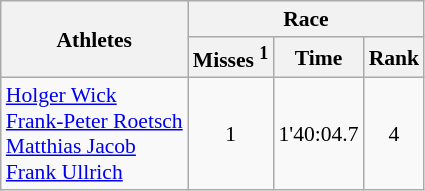<table class="wikitable" border="1" style="font-size:90%">
<tr>
<th rowspan=2>Athletes</th>
<th colspan=3>Race</th>
</tr>
<tr>
<th>Misses <sup>1</sup></th>
<th>Time</th>
<th>Rank</th>
</tr>
<tr>
<td><a href='#'>Holger Wick</a><br><a href='#'>Frank-Peter Roetsch</a><br><a href='#'>Matthias Jacob</a><br><a href='#'>Frank Ullrich</a></td>
<td align=center>1</td>
<td align=center>1'40:04.7</td>
<td align=center>4</td>
</tr>
</table>
